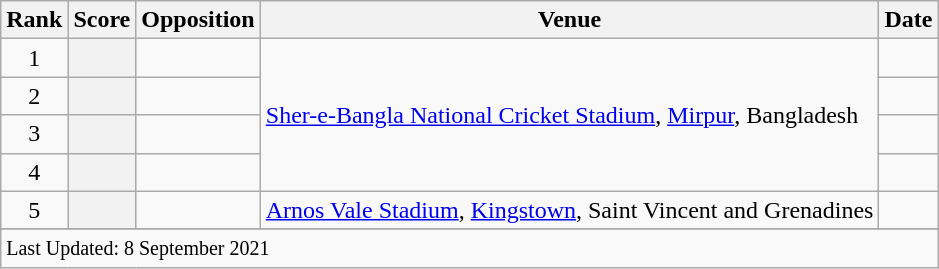<table class="wikitable plainrowheaders sortable">
<tr>
<th scope=col>Rank</th>
<th scope=col>Score</th>
<th scope=col>Opposition</th>
<th scope=col>Venue</th>
<th scope=col>Date</th>
</tr>
<tr>
<td align=center>1</td>
<th scope=row style=text-align:center;></th>
<td></td>
<td rowspan=4><a href='#'>Sher-e-Bangla National Cricket Stadium</a>, <a href='#'>Mirpur</a>, Bangladesh</td>
<td></td>
</tr>
<tr>
<td align=center>2</td>
<th scope=row style=text-align:center;></th>
<td></td>
<td></td>
</tr>
<tr>
<td align=center>3</td>
<th scope=row style=text-align:center;></th>
<td></td>
<td> </td>
</tr>
<tr>
<td align=center>4</td>
<th scope=row style=text-align:center;></th>
<td></td>
<td></td>
</tr>
<tr>
<td align=center>5</td>
<th scope=row style=text-align:center;></th>
<td></td>
<td><a href='#'>Arnos Vale Stadium</a>, <a href='#'>Kingstown</a>, Saint Vincent and Grenadines</td>
<td></td>
</tr>
<tr>
</tr>
<tr class=sortbottom>
<td colspan=5><small>Last Updated: 8 September 2021</small></td>
</tr>
</table>
